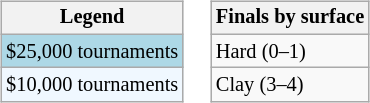<table>
<tr valign=top>
<td><br><table class=wikitable style="font-size:85%">
<tr>
<th>Legend</th>
</tr>
<tr style="background:lightblue;">
<td>$25,000 tournaments</td>
</tr>
<tr style="background:#f0f8ff;">
<td>$10,000 tournaments</td>
</tr>
</table>
</td>
<td><br><table class=wikitable style="font-size:85%">
<tr>
<th>Finals by surface</th>
</tr>
<tr>
<td>Hard (0–1)</td>
</tr>
<tr>
<td>Clay (3–4)</td>
</tr>
</table>
</td>
</tr>
</table>
